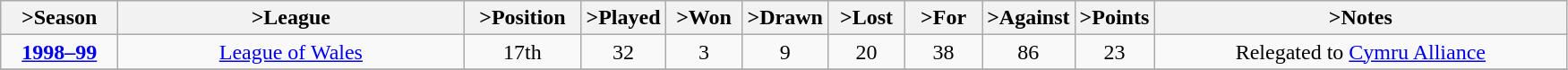<table class="wikitable" style="text-align: center">
<tr>
<th <col width="80px">>Season</th>
<th <col width="250px">>League</th>
<th <col width="80px">>Position</th>
<th <col width="50px">>Played</th>
<th <col width="50px">>Won</th>
<th <col width="50px">>Drawn</th>
<th <col width="50px">>Lost</th>
<th <col width="50px">>For</th>
<th <col width="50px">>Against</th>
<th <col width="50px">>Points</th>
<th <col width="300px">>Notes</th>
</tr>
<tr>
<td><strong><a href='#'>1998–99</a></strong></td>
<td><a href='#'>League of Wales</a></td>
<td>17th</td>
<td>32</td>
<td>3</td>
<td>9</td>
<td>20</td>
<td>38</td>
<td>86</td>
<td>23</td>
<td>Relegated to <a href='#'>Cymru Alliance</a></td>
</tr>
<tr>
</tr>
</table>
